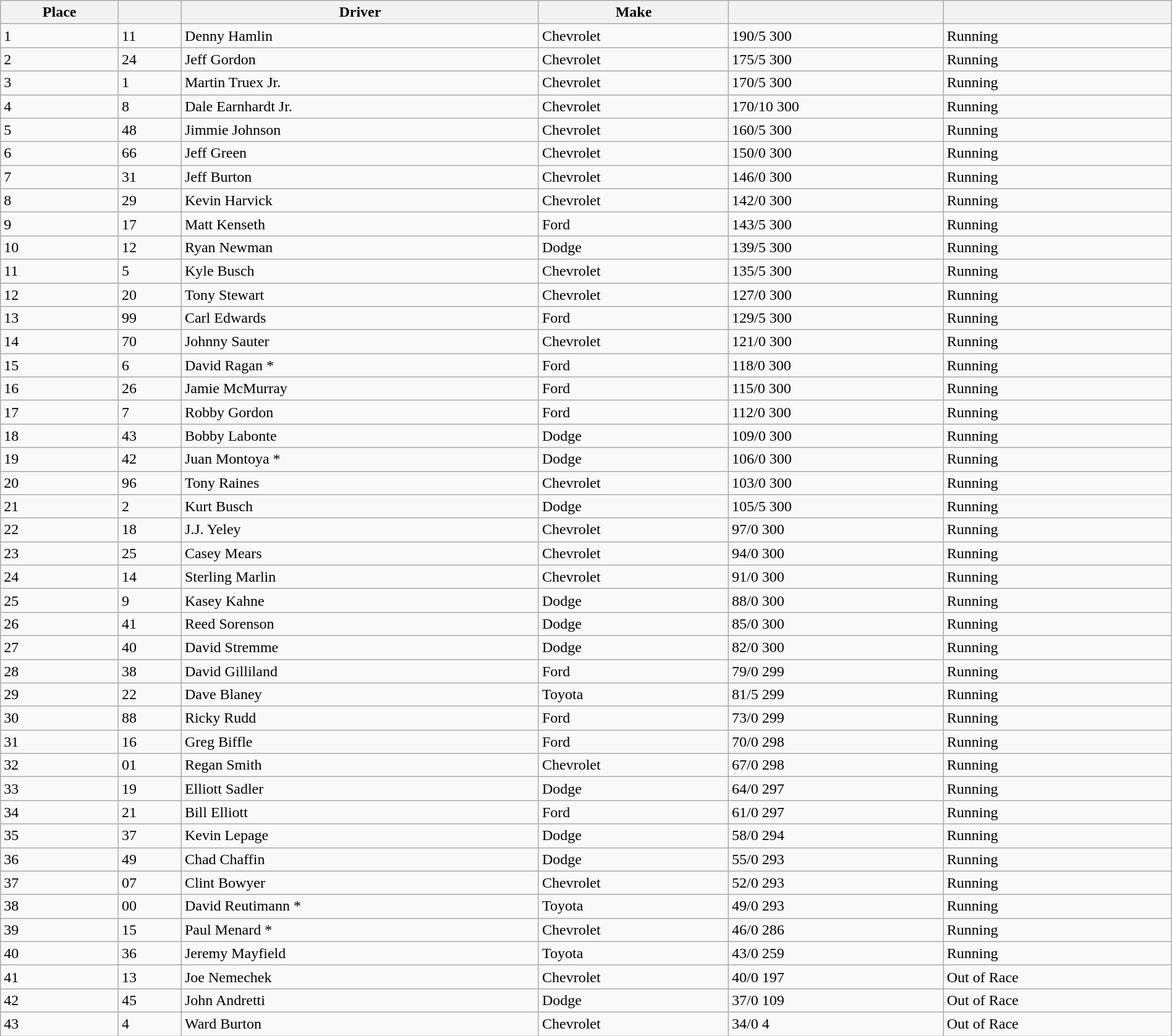<table class="wikitable" style="width:100%">
<tr>
<th>Place</th>
<th></th>
<th>Driver</th>
<th>Make</th>
<th></th>
<th></th>
</tr>
<tr>
<td>1</td>
<td>11</td>
<td>Denny Hamlin</td>
<td>Chevrolet</td>
<td>190/5 300</td>
<td>Running</td>
</tr>
<tr>
<td>2</td>
<td>24</td>
<td>Jeff Gordon</td>
<td>Chevrolet</td>
<td>175/5 300</td>
<td>Running</td>
</tr>
<tr>
<td>3</td>
<td>1</td>
<td>Martin Truex Jr.</td>
<td>Chevrolet</td>
<td>170/5 300</td>
<td>Running</td>
</tr>
<tr>
<td>4</td>
<td>8</td>
<td>Dale Earnhardt Jr.</td>
<td>Chevrolet</td>
<td>170/10 300</td>
<td>Running</td>
</tr>
<tr>
<td>5</td>
<td>48</td>
<td>Jimmie Johnson</td>
<td>Chevrolet</td>
<td>160/5 300</td>
<td>Running</td>
</tr>
<tr>
<td>6</td>
<td>66</td>
<td>Jeff Green</td>
<td>Chevrolet</td>
<td>150/0 300</td>
<td>Running</td>
</tr>
<tr>
<td>7</td>
<td>31</td>
<td>Jeff Burton</td>
<td>Chevrolet</td>
<td>146/0 300</td>
<td>Running</td>
</tr>
<tr>
<td>8</td>
<td>29</td>
<td>Kevin Harvick</td>
<td>Chevrolet</td>
<td>142/0 300</td>
<td>Running</td>
</tr>
<tr>
<td>9</td>
<td>17</td>
<td>Matt Kenseth</td>
<td>Ford</td>
<td>143/5 300</td>
<td>Running</td>
</tr>
<tr>
<td>10</td>
<td>12</td>
<td>Ryan Newman</td>
<td>Dodge</td>
<td>139/5 300</td>
<td>Running</td>
</tr>
<tr>
<td>11</td>
<td>5</td>
<td>Kyle Busch</td>
<td>Chevrolet</td>
<td>135/5 300</td>
<td>Running</td>
</tr>
<tr>
<td>12</td>
<td>20</td>
<td>Tony Stewart</td>
<td>Chevrolet</td>
<td>127/0 300</td>
<td>Running</td>
</tr>
<tr>
<td>13</td>
<td>99</td>
<td>Carl Edwards</td>
<td>Ford</td>
<td>129/5 300</td>
<td>Running</td>
</tr>
<tr>
<td>14</td>
<td>70</td>
<td>Johnny Sauter</td>
<td>Chevrolet</td>
<td>121/0 300</td>
<td>Running</td>
</tr>
<tr>
<td>15</td>
<td>6</td>
<td>David Ragan *</td>
<td>Ford</td>
<td>118/0 300</td>
<td>Running</td>
</tr>
<tr>
<td>16</td>
<td>26</td>
<td>Jamie McMurray</td>
<td>Ford</td>
<td>115/0 300</td>
<td>Running</td>
</tr>
<tr>
<td>17</td>
<td>7</td>
<td>Robby Gordon</td>
<td>Ford</td>
<td>112/0 300</td>
<td>Running</td>
</tr>
<tr>
<td>18</td>
<td>43</td>
<td>Bobby Labonte</td>
<td>Dodge</td>
<td>109/0 300</td>
<td>Running</td>
</tr>
<tr>
<td>19</td>
<td>42</td>
<td>Juan Montoya *</td>
<td>Dodge</td>
<td>106/0 300</td>
<td>Running</td>
</tr>
<tr>
<td>20</td>
<td>96</td>
<td>Tony Raines</td>
<td>Chevrolet</td>
<td>103/0 300</td>
<td>Running</td>
</tr>
<tr>
<td>21</td>
<td>2</td>
<td>Kurt Busch</td>
<td>Dodge</td>
<td>105/5 300</td>
<td>Running</td>
</tr>
<tr>
<td>22</td>
<td>18</td>
<td>J.J. Yeley</td>
<td>Chevrolet</td>
<td>97/0 300</td>
<td>Running</td>
</tr>
<tr>
<td>23</td>
<td>25</td>
<td>Casey Mears</td>
<td>Chevrolet</td>
<td>94/0 300</td>
<td>Running</td>
</tr>
<tr>
<td>24</td>
<td>14</td>
<td>Sterling Marlin</td>
<td>Chevrolet</td>
<td>91/0 300</td>
<td>Running</td>
</tr>
<tr>
<td>25</td>
<td>9</td>
<td>Kasey Kahne</td>
<td>Dodge</td>
<td>88/0 300</td>
<td>Running</td>
</tr>
<tr>
<td>26</td>
<td>41</td>
<td>Reed Sorenson</td>
<td>Dodge</td>
<td>85/0 300</td>
<td>Running</td>
</tr>
<tr>
<td>27</td>
<td>40</td>
<td>David Stremme</td>
<td>Dodge</td>
<td>82/0 300</td>
<td>Running</td>
</tr>
<tr>
<td>28</td>
<td>38</td>
<td>David Gilliland</td>
<td>Ford</td>
<td>79/0 299</td>
<td>Running</td>
</tr>
<tr>
<td>29</td>
<td>22</td>
<td>Dave Blaney</td>
<td>Toyota</td>
<td>81/5 299</td>
<td>Running</td>
</tr>
<tr>
<td>30</td>
<td>88</td>
<td>Ricky Rudd</td>
<td>Ford</td>
<td>73/0 299</td>
<td>Running</td>
</tr>
<tr>
<td>31</td>
<td>16</td>
<td>Greg Biffle</td>
<td>Ford</td>
<td>70/0 298</td>
<td>Running</td>
</tr>
<tr>
<td>32</td>
<td>01</td>
<td>Regan Smith</td>
<td>Chevrolet</td>
<td>67/0 298</td>
<td>Running</td>
</tr>
<tr>
<td>33</td>
<td>19</td>
<td>Elliott Sadler</td>
<td>Dodge</td>
<td>64/0 297</td>
<td>Running</td>
</tr>
<tr>
<td>34</td>
<td>21</td>
<td>Bill Elliott</td>
<td>Ford</td>
<td>61/0 297</td>
<td>Running</td>
</tr>
<tr>
<td>35</td>
<td>37</td>
<td>Kevin Lepage</td>
<td>Dodge</td>
<td>58/0 294</td>
<td>Running</td>
</tr>
<tr>
<td>36</td>
<td>49</td>
<td>Chad Chaffin</td>
<td>Dodge</td>
<td>55/0 293</td>
<td>Running</td>
</tr>
<tr>
<td>37</td>
<td>07</td>
<td>Clint Bowyer</td>
<td>Chevrolet</td>
<td>52/0 293</td>
<td>Running</td>
</tr>
<tr>
<td>38</td>
<td>00</td>
<td>David Reutimann *</td>
<td>Toyota</td>
<td>49/0 293</td>
<td>Running</td>
</tr>
<tr>
<td>39</td>
<td>15</td>
<td>Paul Menard *</td>
<td>Chevrolet</td>
<td>46/0 286</td>
<td>Running</td>
</tr>
<tr>
<td>40</td>
<td>36</td>
<td>Jeremy Mayfield</td>
<td>Toyota</td>
<td>43/0 259</td>
<td>Running</td>
</tr>
<tr>
<td>41</td>
<td>13</td>
<td>Joe Nemechek</td>
<td>Chevrolet</td>
<td>40/0 197</td>
<td>Out of Race</td>
</tr>
<tr>
<td>42</td>
<td>45</td>
<td>John Andretti</td>
<td>Dodge</td>
<td>37/0 109</td>
<td>Out of Race</td>
</tr>
<tr>
<td>43</td>
<td>4</td>
<td>Ward Burton</td>
<td>Chevrolet</td>
<td>34/0 4</td>
<td>Out of Race</td>
</tr>
</table>
